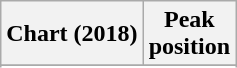<table class="wikitable sortable plainrowheaders">
<tr>
<th scope="col">Chart (2018)</th>
<th scope="col">Peak<br>position</th>
</tr>
<tr>
</tr>
<tr>
</tr>
<tr>
</tr>
<tr>
</tr>
<tr>
</tr>
<tr>
</tr>
<tr>
</tr>
<tr>
</tr>
<tr>
</tr>
<tr>
</tr>
<tr>
</tr>
<tr>
</tr>
<tr>
</tr>
</table>
